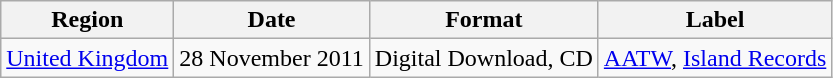<table class=wikitable>
<tr>
<th>Region</th>
<th>Date</th>
<th>Format</th>
<th>Label</th>
</tr>
<tr>
<td><a href='#'>United Kingdom</a></td>
<td>28 November 2011</td>
<td>Digital Download, CD</td>
<td><a href='#'>AATW</a>, <a href='#'>Island Records</a></td>
</tr>
</table>
